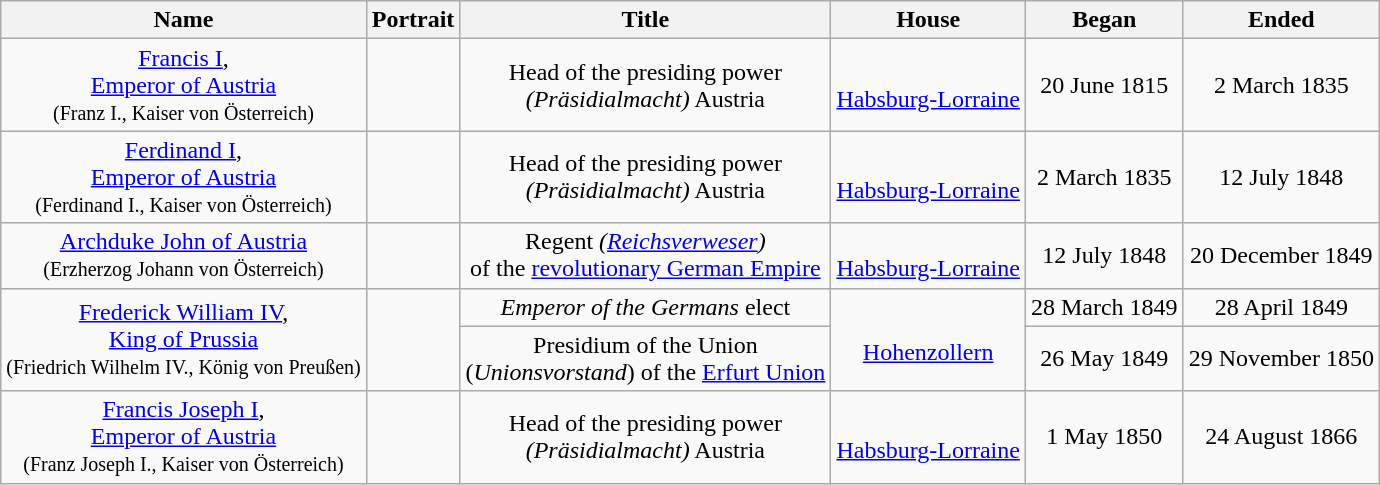<table class="wikitable" style="text-align:center;">
<tr>
<th scope="col">Name</th>
<th scope="col">Portrait</th>
<th scope="col">Title</th>
<th scope="col">House</th>
<th scope="col">Began</th>
<th scope="col">Ended</th>
</tr>
<tr>
<td><a href='#'>Francis I</a>,<br><a href='#'>Emperor of Austria</a><br><small>(Franz I., Kaiser von Österreich)</small></td>
<td></td>
<td>Head of the presiding power<br><em>(Präsidialmacht)</em> Austria</td>
<td><br><a href='#'>Habsburg-Lorraine</a></td>
<td>20 June 1815</td>
<td>2 March 1835</td>
</tr>
<tr>
<td><a href='#'>Ferdinand I</a>,<br><a href='#'>Emperor of Austria</a><br><small>(Ferdinand I., Kaiser von Österreich)</small></td>
<td></td>
<td>Head of the presiding power<br><em>(Präsidialmacht)</em> Austria</td>
<td><br><a href='#'>Habsburg-Lorraine</a></td>
<td>2 March 1835</td>
<td>12 July 1848</td>
</tr>
<tr>
<td><a href='#'>Archduke John of Austria</a><br><small>(Erzherzog Johann von Österreich)</small></td>
<td></td>
<td>Regent <em>(<a href='#'>Reichsverweser</a>)</em> <br>of the <a href='#'>revolutionary German Empire</a></td>
<td><br><a href='#'>Habsburg-Lorraine</a></td>
<td>12 July 1848</td>
<td>20 December 1849</td>
</tr>
<tr>
<td rowspan="2"><a href='#'>Frederick William IV</a>,<br><a href='#'>King of Prussia</a><br><small>(Friedrich Wilhelm IV., König von Preußen)</small></td>
<td rowspan="2"></td>
<td><em>Emperor of the Germans</em> elect</td>
<td rowspan="2"><br><a href='#'>Hohenzollern</a></td>
<td>28 March 1849</td>
<td>28 April 1849</td>
</tr>
<tr>
<td>Presidium of the Union<br>(<em>Unionsvorstand</em>) of the <a href='#'>Erfurt Union</a></td>
<td>26 May 1849</td>
<td>29 November 1850</td>
</tr>
<tr>
<td><a href='#'>Francis Joseph I</a>,<br><a href='#'>Emperor of Austria</a><br><small>(Franz Joseph I., Kaiser von Österreich)</small></td>
<td></td>
<td>Head of the presiding power<br><em>(Präsidialmacht)</em> Austria</td>
<td><br><a href='#'>Habsburg-Lorraine</a></td>
<td>1 May 1850</td>
<td>24 August 1866</td>
</tr>
</table>
